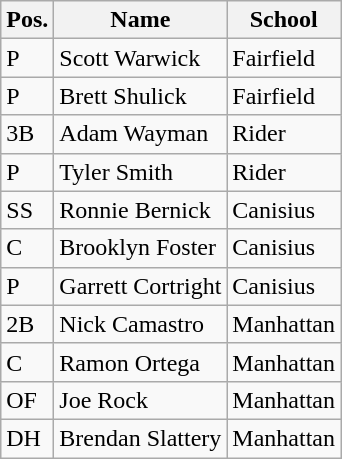<table class=wikitable>
<tr>
<th>Pos.</th>
<th>Name</th>
<th>School</th>
</tr>
<tr>
<td>P</td>
<td>Scott Warwick</td>
<td>Fairfield</td>
</tr>
<tr>
<td>P</td>
<td>Brett Shulick</td>
<td>Fairfield</td>
</tr>
<tr>
<td>3B</td>
<td>Adam Wayman</td>
<td>Rider</td>
</tr>
<tr>
<td>P</td>
<td>Tyler Smith</td>
<td>Rider</td>
</tr>
<tr>
<td>SS</td>
<td>Ronnie Bernick</td>
<td>Canisius</td>
</tr>
<tr>
<td>C</td>
<td>Brooklyn Foster</td>
<td>Canisius</td>
</tr>
<tr>
<td>P</td>
<td>Garrett Cortright</td>
<td>Canisius</td>
</tr>
<tr>
<td>2B</td>
<td>Nick Camastro</td>
<td>Manhattan</td>
</tr>
<tr>
<td>C</td>
<td>Ramon Ortega</td>
<td>Manhattan</td>
</tr>
<tr>
<td>OF</td>
<td>Joe Rock</td>
<td>Manhattan</td>
</tr>
<tr>
<td>DH</td>
<td>Brendan Slattery</td>
<td>Manhattan</td>
</tr>
</table>
